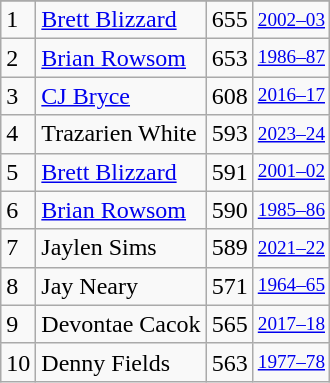<table class="wikitable">
<tr>
</tr>
<tr>
<td>1</td>
<td><a href='#'>Brett Blizzard</a></td>
<td>655</td>
<td style="font-size:80%;"><a href='#'>2002–03</a></td>
</tr>
<tr>
<td>2</td>
<td><a href='#'>Brian Rowsom</a></td>
<td>653</td>
<td style="font-size:80%;"><a href='#'>1986–87</a></td>
</tr>
<tr>
<td>3</td>
<td><a href='#'>CJ Bryce</a></td>
<td>608</td>
<td style="font-size:80%;"><a href='#'>2016–17</a></td>
</tr>
<tr>
<td>4</td>
<td>Trazarien White</td>
<td>593</td>
<td style="font-size:80%;"><a href='#'>2023–24</a></td>
</tr>
<tr>
<td>5</td>
<td><a href='#'>Brett Blizzard</a></td>
<td>591</td>
<td style="font-size:80%;"><a href='#'>2001–02</a></td>
</tr>
<tr>
<td>6</td>
<td><a href='#'>Brian Rowsom</a></td>
<td>590</td>
<td style="font-size:80%;"><a href='#'>1985–86</a></td>
</tr>
<tr>
<td>7</td>
<td>Jaylen Sims</td>
<td>589</td>
<td style="font-size:80%;"><a href='#'>2021–22</a></td>
</tr>
<tr>
<td>8</td>
<td>Jay Neary</td>
<td>571</td>
<td style="font-size:80%;"><a href='#'>1964–65</a></td>
</tr>
<tr>
<td>9</td>
<td>Devontae Cacok</td>
<td>565</td>
<td style="font-size:80%;"><a href='#'>2017–18</a></td>
</tr>
<tr>
<td>10</td>
<td>Denny Fields</td>
<td>563</td>
<td style="font-size:80%;"><a href='#'>1977–78</a></td>
</tr>
</table>
